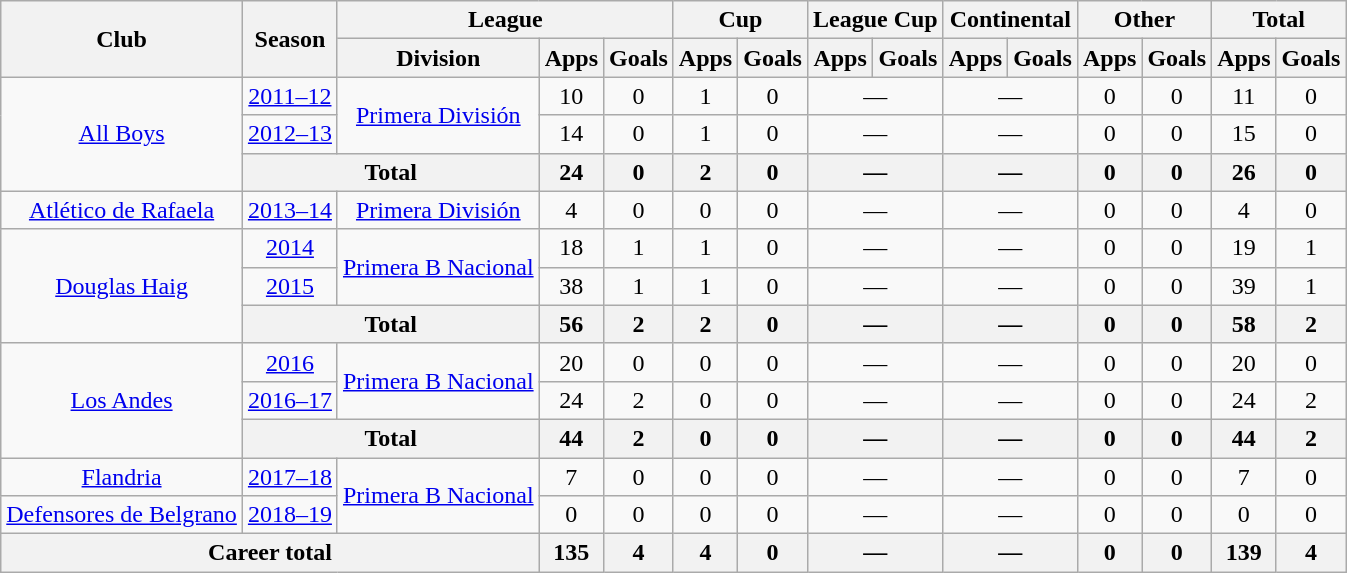<table class="wikitable" style="text-align:center">
<tr>
<th rowspan="2">Club</th>
<th rowspan="2">Season</th>
<th colspan="3">League</th>
<th colspan="2">Cup</th>
<th colspan="2">League Cup</th>
<th colspan="2">Continental</th>
<th colspan="2">Other</th>
<th colspan="2">Total</th>
</tr>
<tr>
<th>Division</th>
<th>Apps</th>
<th>Goals</th>
<th>Apps</th>
<th>Goals</th>
<th>Apps</th>
<th>Goals</th>
<th>Apps</th>
<th>Goals</th>
<th>Apps</th>
<th>Goals</th>
<th>Apps</th>
<th>Goals</th>
</tr>
<tr>
<td rowspan="3"><a href='#'>All Boys</a></td>
<td><a href='#'>2011–12</a></td>
<td rowspan="2"><a href='#'>Primera División</a></td>
<td>10</td>
<td>0</td>
<td>1</td>
<td>0</td>
<td colspan="2">—</td>
<td colspan="2">—</td>
<td>0</td>
<td>0</td>
<td>11</td>
<td>0</td>
</tr>
<tr>
<td><a href='#'>2012–13</a></td>
<td>14</td>
<td>0</td>
<td>1</td>
<td>0</td>
<td colspan="2">—</td>
<td colspan="2">—</td>
<td>0</td>
<td>0</td>
<td>15</td>
<td>0</td>
</tr>
<tr>
<th colspan="2">Total</th>
<th>24</th>
<th>0</th>
<th>2</th>
<th>0</th>
<th colspan="2">—</th>
<th colspan="2">—</th>
<th>0</th>
<th>0</th>
<th>26</th>
<th>0</th>
</tr>
<tr>
<td rowspan="1"><a href='#'>Atlético de Rafaela</a></td>
<td><a href='#'>2013–14</a></td>
<td rowspan="1"><a href='#'>Primera División</a></td>
<td>4</td>
<td>0</td>
<td>0</td>
<td>0</td>
<td colspan="2">—</td>
<td colspan="2">—</td>
<td>0</td>
<td>0</td>
<td>4</td>
<td>0</td>
</tr>
<tr>
<td rowspan="3"><a href='#'>Douglas Haig</a></td>
<td><a href='#'>2014</a></td>
<td rowspan="2"><a href='#'>Primera B Nacional</a></td>
<td>18</td>
<td>1</td>
<td>1</td>
<td>0</td>
<td colspan="2">—</td>
<td colspan="2">—</td>
<td>0</td>
<td>0</td>
<td>19</td>
<td>1</td>
</tr>
<tr>
<td><a href='#'>2015</a></td>
<td>38</td>
<td>1</td>
<td>1</td>
<td>0</td>
<td colspan="2">—</td>
<td colspan="2">—</td>
<td>0</td>
<td>0</td>
<td>39</td>
<td>1</td>
</tr>
<tr>
<th colspan="2">Total</th>
<th>56</th>
<th>2</th>
<th>2</th>
<th>0</th>
<th colspan="2">—</th>
<th colspan="2">—</th>
<th>0</th>
<th>0</th>
<th>58</th>
<th>2</th>
</tr>
<tr>
<td rowspan="3"><a href='#'>Los Andes</a></td>
<td><a href='#'>2016</a></td>
<td rowspan="2"><a href='#'>Primera B Nacional</a></td>
<td>20</td>
<td>0</td>
<td>0</td>
<td>0</td>
<td colspan="2">—</td>
<td colspan="2">—</td>
<td>0</td>
<td>0</td>
<td>20</td>
<td>0</td>
</tr>
<tr>
<td><a href='#'>2016–17</a></td>
<td>24</td>
<td>2</td>
<td>0</td>
<td>0</td>
<td colspan="2">—</td>
<td colspan="2">—</td>
<td>0</td>
<td>0</td>
<td>24</td>
<td>2</td>
</tr>
<tr>
<th colspan="2">Total</th>
<th>44</th>
<th>2</th>
<th>0</th>
<th>0</th>
<th colspan="2">—</th>
<th colspan="2">—</th>
<th>0</th>
<th>0</th>
<th>44</th>
<th>2</th>
</tr>
<tr>
<td rowspan="1"><a href='#'>Flandria</a></td>
<td><a href='#'>2017–18</a></td>
<td rowspan="2"><a href='#'>Primera B Nacional</a></td>
<td>7</td>
<td>0</td>
<td>0</td>
<td>0</td>
<td colspan="2">—</td>
<td colspan="2">—</td>
<td>0</td>
<td>0</td>
<td>7</td>
<td>0</td>
</tr>
<tr>
<td rowspan="1"><a href='#'>Defensores de Belgrano</a></td>
<td><a href='#'>2018–19</a></td>
<td>0</td>
<td>0</td>
<td>0</td>
<td>0</td>
<td colspan="2">—</td>
<td colspan="2">—</td>
<td>0</td>
<td>0</td>
<td>0</td>
<td>0</td>
</tr>
<tr>
<th colspan="3">Career total</th>
<th>135</th>
<th>4</th>
<th>4</th>
<th>0</th>
<th colspan="2">—</th>
<th colspan="2">—</th>
<th>0</th>
<th>0</th>
<th>139</th>
<th>4</th>
</tr>
</table>
